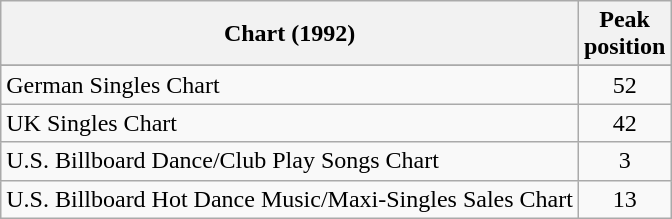<table class="wikitable sortable">
<tr>
<th>Chart (1992)</th>
<th>Peak<br>position</th>
</tr>
<tr>
</tr>
<tr>
<td align="left">German Singles Chart</td>
<td style="text-align:center;">52</td>
</tr>
<tr>
<td align="left">UK Singles Chart</td>
<td style="text-align:center;">42</td>
</tr>
<tr>
<td align="left">U.S. Billboard Dance/Club Play Songs Chart</td>
<td style="text-align:center;">3</td>
</tr>
<tr>
<td align="left">U.S. Billboard Hot Dance Music/Maxi-Singles Sales Chart</td>
<td style="text-align:center;">13</td>
</tr>
</table>
